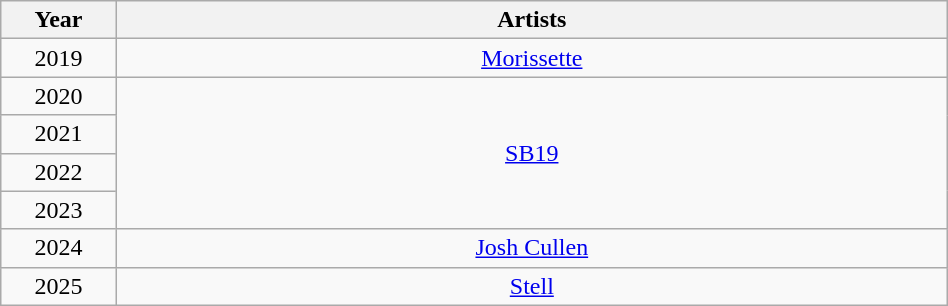<table class="wikitable sortable"  style="width:50%;">
<tr>
<th width=5%  scope="col">Year</th>
<th ! width=40%  scope="col">Artists</th>
</tr>
<tr>
<td align="center">2019</td>
<td align="center"><a href='#'>Morissette</a></td>
</tr>
<tr>
<td align="center">2020</td>
<td rowspan=4 align="center"><a href='#'>SB19</a></td>
</tr>
<tr>
<td align="center">2021</td>
</tr>
<tr>
<td align="center">2022</td>
</tr>
<tr>
<td align="center">2023</td>
</tr>
<tr>
<td align="center">2024</td>
<td align="center"><a href='#'>Josh Cullen</a></td>
</tr>
<tr>
<td align="center">2025</td>
<td align="center"><a href='#'>Stell</a></td>
</tr>
</table>
